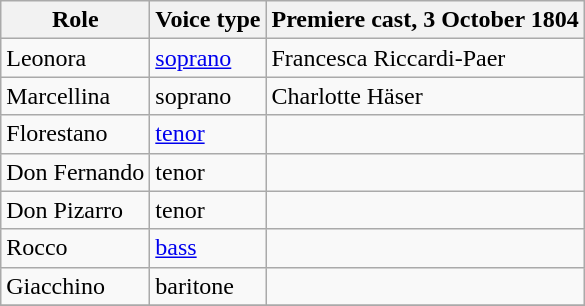<table class="wikitable">
<tr>
<th>Role</th>
<th>Voice type</th>
<th>Premiere cast, 3 October 1804<br></th>
</tr>
<tr>
<td>Leonora</td>
<td><a href='#'>soprano</a></td>
<td>Francesca Riccardi-Paer</td>
</tr>
<tr>
<td>Marcellina</td>
<td>soprano</td>
<td>Charlotte Häser</td>
</tr>
<tr>
<td>Florestano</td>
<td><a href='#'>tenor</a></td>
<td></td>
</tr>
<tr>
<td>Don Fernando</td>
<td>tenor</td>
<td></td>
</tr>
<tr>
<td>Don Pizarro</td>
<td>tenor</td>
<td></td>
</tr>
<tr>
<td>Rocco</td>
<td><a href='#'>bass</a></td>
<td></td>
</tr>
<tr>
<td>Giacchino</td>
<td>baritone</td>
<td></td>
</tr>
<tr>
</tr>
</table>
